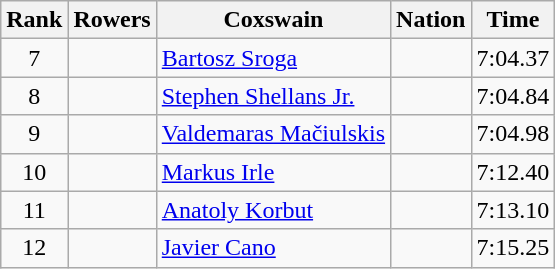<table class="wikitable sortable" style="text-align:center">
<tr>
<th>Rank</th>
<th>Rowers</th>
<th>Coxswain</th>
<th>Nation</th>
<th>Time</th>
</tr>
<tr>
<td>7</td>
<td align=left data-sort-value="Basta, Piotr"></td>
<td align=left data-sort-value="Sroga, Bartosz"><a href='#'>Bartosz Sroga</a></td>
<td align=left></td>
<td>7:04.37</td>
</tr>
<tr>
<td>8</td>
<td align=left data-sort-value="Moore, John"></td>
<td align=left data-sort-value="Shellans Jr., Stephen"><a href='#'>Stephen Shellans Jr.</a></td>
<td align=left></td>
<td>7:04.84</td>
</tr>
<tr>
<td>9</td>
<td align=left data-sort-value="Bagdonas, Juozas"></td>
<td align=left data-sort-value="Mačiulskis, Valdemaras"><a href='#'>Valdemaras Mačiulskis</a></td>
<td align=left></td>
<td>7:04.98</td>
</tr>
<tr>
<td>10</td>
<td align=left data-sort-value="Kuttelwascher, Dietmar"></td>
<td align=left data-sort-value="Irle, Markus"><a href='#'>Markus Irle</a></td>
<td align=left></td>
<td>7:12.40</td>
</tr>
<tr>
<td>11</td>
<td align=left data-sort-value="Belodedov, Valery"></td>
<td align=left data-sort-value="Korbut, Anatoly"><a href='#'>Anatoly Korbut</a></td>
<td align=left></td>
<td>7:13.10</td>
</tr>
<tr>
<td>12</td>
<td align=left data-sort-value="Bugarín, José Ignacio"></td>
<td align=left data-sort-value="Cano, Javier"><a href='#'>Javier Cano</a></td>
<td align=left></td>
<td>7:15.25</td>
</tr>
</table>
